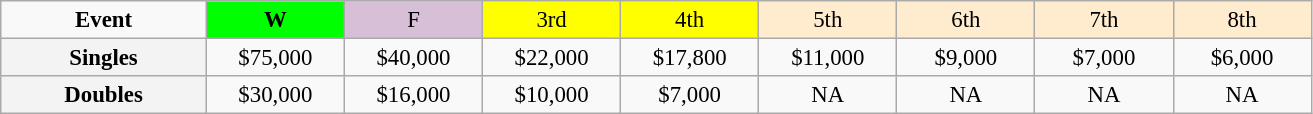<table class=wikitable style=font-size:95%;text-align:center>
<tr>
<td style="width:130px"><strong>Event</strong></td>
<td style="width:85px; background:lime"><strong>W</strong></td>
<td style="width:85px; background:thistle">F</td>
<td style="width:85px; background:#ffff00">3rd</td>
<td style="width:85px; background:#ffff00">4th</td>
<td style="width:85px; background:#ffebcd">5th</td>
<td style="width:85px; background:#ffebcd">6th</td>
<td style="width:85px; background:#ffebcd">7th</td>
<td style="width:85px; background:#ffebcd">8th</td>
</tr>
<tr>
<th style=background:#f3f3f3>Singles </th>
<td>$75,000</td>
<td>$40,000</td>
<td>$22,000</td>
<td>$17,800</td>
<td>$11,000</td>
<td>$9,000</td>
<td>$7,000</td>
<td>$6,000</td>
</tr>
<tr>
<th style=background:#f3f3f3>Doubles </th>
<td>$30,000</td>
<td>$16,000</td>
<td>$10,000</td>
<td>$7,000</td>
<td>NA</td>
<td>NA</td>
<td>NA</td>
<td>NA</td>
</tr>
</table>
